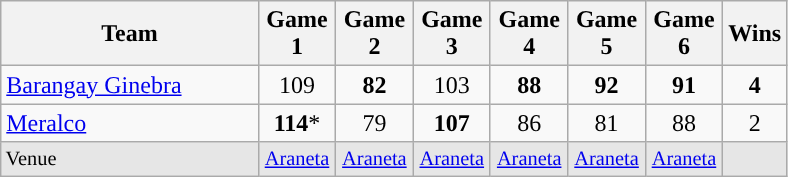<table class=wikitable width=525 align=center>
<tr style="text-align:center;">
<th align=center width=40%>Team</th>
<th width=10%>Game 1</th>
<th width=10%>Game 2</th>
<th width=10%>Game 3</th>
<th width=10%>Game 4</th>
<th width=10%>Game 5</th>
<th width=10%>Game 6</th>
<th width=8%>Wins</th>
</tr>
<tr style="text-align:center;">
<td align=left><a href='#'>Barangay Ginebra</a></td>
<td>109</td>
<td><strong>82</strong></td>
<td>103</td>
<td><strong>88</strong></td>
<td><strong>92</strong></td>
<td><strong>91</strong></td>
<td><strong>4</strong></td>
</tr>
<tr style="text-align:center;">
<td align=left><a href='#'>Meralco</a></td>
<td><strong>114</strong>*</td>
<td>79</td>
<td><strong>107</strong></td>
<td>86</td>
<td>81</td>
<td>88</td>
<td>2</td>
</tr>
<tr style="text-align:center; font-size: 85%; background-color:#e6e6e6;">
<td align=left>Venue</td>
<td><a href='#'>Araneta</a></td>
<td><a href='#'>Araneta</a></td>
<td><a href='#'>Araneta</a></td>
<td><a href='#'>Araneta</a></td>
<td><a href='#'>Araneta</a></td>
<td><a href='#'>Araneta</a></td>
<td></td>
</tr>
</table>
